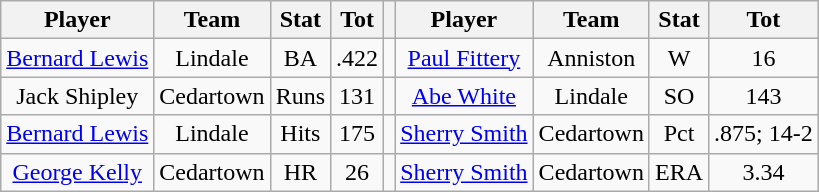<table class="wikitable" style="text-align:center">
<tr>
<th>Player</th>
<th>Team</th>
<th>Stat</th>
<th>Tot</th>
<th></th>
<th>Player</th>
<th>Team</th>
<th>Stat</th>
<th>Tot</th>
</tr>
<tr>
<td><a href='#'>Bernard Lewis</a></td>
<td>Lindale</td>
<td>BA</td>
<td>.422</td>
<td></td>
<td><a href='#'>Paul Fittery</a></td>
<td>Anniston</td>
<td>W</td>
<td>16</td>
</tr>
<tr>
<td>Jack Shipley</td>
<td>Cedartown</td>
<td>Runs</td>
<td>131</td>
<td></td>
<td><a href='#'>Abe White</a></td>
<td>Lindale</td>
<td>SO</td>
<td>143</td>
</tr>
<tr>
<td><a href='#'>Bernard Lewis</a></td>
<td>Lindale</td>
<td>Hits</td>
<td>175</td>
<td></td>
<td><a href='#'>Sherry Smith</a></td>
<td>Cedartown</td>
<td>Pct</td>
<td>.875; 14-2</td>
</tr>
<tr>
<td><a href='#'>George Kelly</a></td>
<td>Cedartown</td>
<td>HR</td>
<td>26</td>
<td></td>
<td><a href='#'>Sherry Smith</a></td>
<td>Cedartown</td>
<td>ERA</td>
<td>3.34</td>
</tr>
</table>
